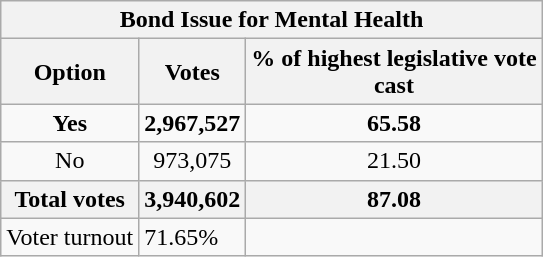<table class="wikitable">
<tr>
<th colspan=4 text align=center>Bond Issue for Mental Health</th>
</tr>
<tr>
<th>Option</th>
<th>Votes</th>
<th>% of highest legislative vote<br>cast</th>
</tr>
<tr>
<td text align=center><strong>Yes</strong></td>
<td text align=center><strong>2,967,527</strong></td>
<td text align=center><strong>65.58</strong></td>
</tr>
<tr>
<td text align=center>No</td>
<td text align=center>973,075</td>
<td text align=center>21.50</td>
</tr>
<tr>
<th text align=center>Total votes</th>
<th text align=center><strong>3,940,602</strong></th>
<th text align=center><strong>87.08</strong></th>
</tr>
<tr>
<td>Voter turnout</td>
<td>71.65%</td>
</tr>
</table>
